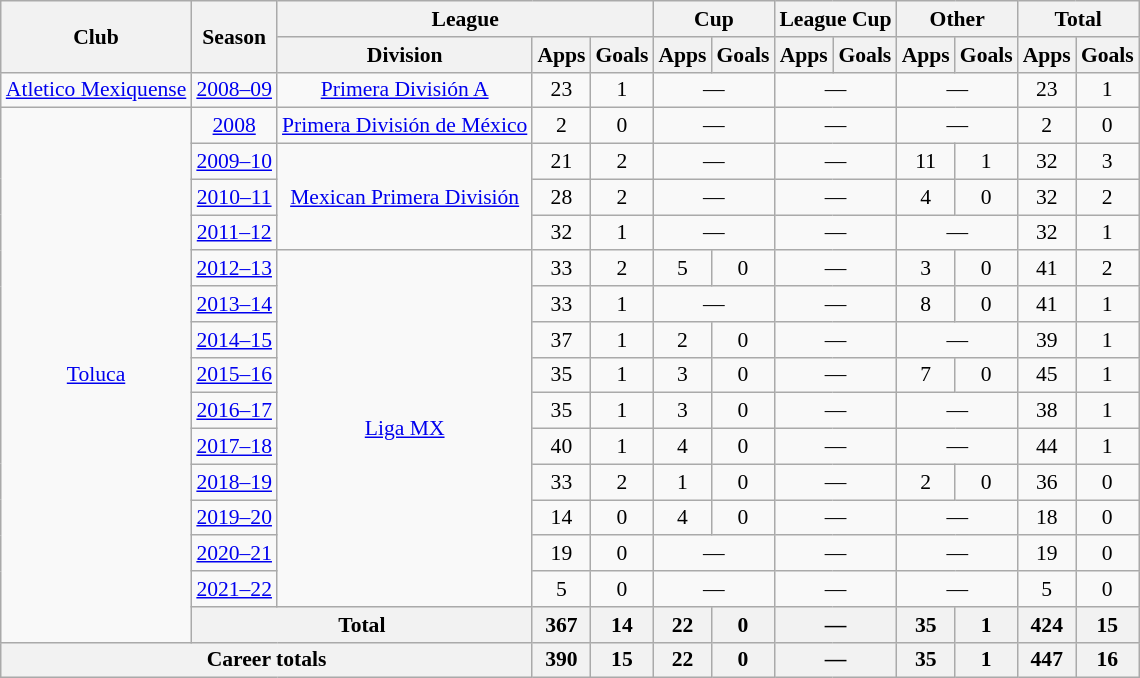<table class="wikitable" style="font-size:90%; text-align: center">
<tr>
<th rowspan=2>Club</th>
<th rowspan=2>Season</th>
<th colspan=3>League</th>
<th colspan=2>Cup</th>
<th colspan=2>League Cup</th>
<th colspan=2>Other</th>
<th colspan=2>Total</th>
</tr>
<tr>
<th>Division</th>
<th>Apps</th>
<th>Goals</th>
<th>Apps</th>
<th>Goals</th>
<th>Apps</th>
<th>Goals</th>
<th>Apps</th>
<th>Goals</th>
<th>Apps</th>
<th>Goals</th>
</tr>
<tr>
<td><a href='#'>Atletico Mexiquense</a></td>
<td><a href='#'>2008–09</a></td>
<td><a href='#'>Primera División A</a></td>
<td>23</td>
<td>1</td>
<td colspan=2>—</td>
<td colspan=2>—</td>
<td colspan=2>—</td>
<td>23</td>
<td>1</td>
</tr>
<tr>
<td rowspan=15><a href='#'>Toluca</a></td>
<td><a href='#'>2008</a></td>
<td><a href='#'>Primera División de México</a></td>
<td>2</td>
<td>0</td>
<td colspan=2>—</td>
<td colspan=2>—</td>
<td colspan=2>—</td>
<td>2</td>
<td>0</td>
</tr>
<tr>
<td><a href='#'>2009–10</a></td>
<td rowspan=3><a href='#'>Mexican Primera División</a></td>
<td>21</td>
<td>2</td>
<td colspan=2>—</td>
<td colspan=2>—</td>
<td>11</td>
<td>1</td>
<td>32</td>
<td>3</td>
</tr>
<tr>
<td><a href='#'>2010–11</a></td>
<td>28</td>
<td>2</td>
<td colspan=2>—</td>
<td colspan=2>—</td>
<td>4</td>
<td>0</td>
<td>32</td>
<td>2</td>
</tr>
<tr>
<td><a href='#'>2011–12</a></td>
<td>32</td>
<td>1</td>
<td colspan=2>—</td>
<td colspan=2>—</td>
<td colspan=2>—</td>
<td>32</td>
<td>1</td>
</tr>
<tr>
<td><a href='#'>2012–13</a></td>
<td rowspan=10><a href='#'>Liga MX</a></td>
<td>33</td>
<td>2</td>
<td>5</td>
<td>0</td>
<td colspan=2>—</td>
<td>3</td>
<td>0</td>
<td>41</td>
<td>2</td>
</tr>
<tr>
<td><a href='#'>2013–14</a></td>
<td>33</td>
<td>1</td>
<td colspan=2>—</td>
<td colspan=2>—</td>
<td>8</td>
<td>0</td>
<td>41</td>
<td>1</td>
</tr>
<tr>
<td><a href='#'>2014–15</a></td>
<td>37</td>
<td>1</td>
<td>2</td>
<td>0</td>
<td colspan=2>—</td>
<td colspan=2>—</td>
<td>39</td>
<td>1</td>
</tr>
<tr>
<td><a href='#'>2015–16</a></td>
<td>35</td>
<td>1</td>
<td>3</td>
<td>0</td>
<td colspan=2>—</td>
<td>7</td>
<td>0</td>
<td>45</td>
<td>1</td>
</tr>
<tr>
<td><a href='#'>2016–17</a></td>
<td>35</td>
<td>1</td>
<td>3</td>
<td>0</td>
<td colspan=2>—</td>
<td colspan=2>—</td>
<td>38</td>
<td>1</td>
</tr>
<tr>
<td><a href='#'>2017–18</a></td>
<td>40</td>
<td>1</td>
<td>4</td>
<td>0</td>
<td colspan=2>—</td>
<td colspan=2>—</td>
<td>44</td>
<td>1</td>
</tr>
<tr>
<td><a href='#'>2018–19</a></td>
<td>33</td>
<td>2</td>
<td>1</td>
<td>0</td>
<td colspan=2>—</td>
<td>2</td>
<td>0</td>
<td>36</td>
<td>0</td>
</tr>
<tr>
<td><a href='#'>2019–20</a></td>
<td>14</td>
<td>0</td>
<td>4</td>
<td>0</td>
<td colspan=2>—</td>
<td colspan=2>—</td>
<td>18</td>
<td>0</td>
</tr>
<tr>
<td><a href='#'>2020–21</a></td>
<td>19</td>
<td>0</td>
<td colspan=2>—</td>
<td colspan=2>—</td>
<td colspan=2>—</td>
<td>19</td>
<td>0</td>
</tr>
<tr>
<td><a href='#'>2021–22</a></td>
<td>5</td>
<td>0</td>
<td colspan=2>—</td>
<td colspan=2>—</td>
<td colspan=2>—</td>
<td>5</td>
<td>0</td>
</tr>
<tr>
<th colspan=2>Total</th>
<th>367</th>
<th>14</th>
<th>22</th>
<th>0</th>
<th colspan=2>—</th>
<th>35</th>
<th>1</th>
<th>424</th>
<th>15</th>
</tr>
<tr>
<th colspan=3>Career totals</th>
<th>390</th>
<th>15</th>
<th>22</th>
<th>0</th>
<th colspan=2>—</th>
<th>35</th>
<th>1</th>
<th>447</th>
<th>16</th>
</tr>
</table>
